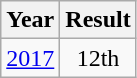<table class="wikitable" style="text-align:center">
<tr>
<th>Year</th>
<th>Result</th>
</tr>
<tr>
<td><a href='#'>2017</a></td>
<td>12th</td>
</tr>
</table>
